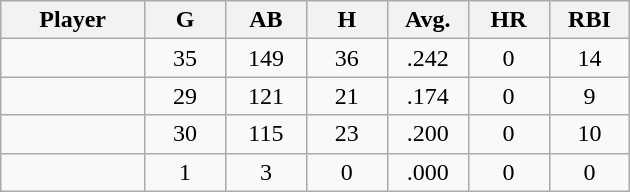<table class="wikitable sortable">
<tr>
<th bgcolor="#DDDDFF" width="16%">Player</th>
<th bgcolor="#DDDDFF" width="9%">G</th>
<th bgcolor="#DDDDFF" width="9%">AB</th>
<th bgcolor="#DDDDFF" width="9%">H</th>
<th bgcolor="#DDDDFF" width="9%">Avg.</th>
<th bgcolor="#DDDDFF" width="9%">HR</th>
<th bgcolor="#DDDDFF" width="9%">RBI</th>
</tr>
<tr align="center">
<td></td>
<td>35</td>
<td>149</td>
<td>36</td>
<td>.242</td>
<td>0</td>
<td>14</td>
</tr>
<tr align="center">
<td></td>
<td>29</td>
<td>121</td>
<td>21</td>
<td>.174</td>
<td>0</td>
<td>9</td>
</tr>
<tr align="center">
<td></td>
<td>30</td>
<td>115</td>
<td>23</td>
<td>.200</td>
<td>0</td>
<td>10</td>
</tr>
<tr align="center">
<td></td>
<td>1</td>
<td>3</td>
<td>0</td>
<td>.000</td>
<td>0</td>
<td>0</td>
</tr>
</table>
